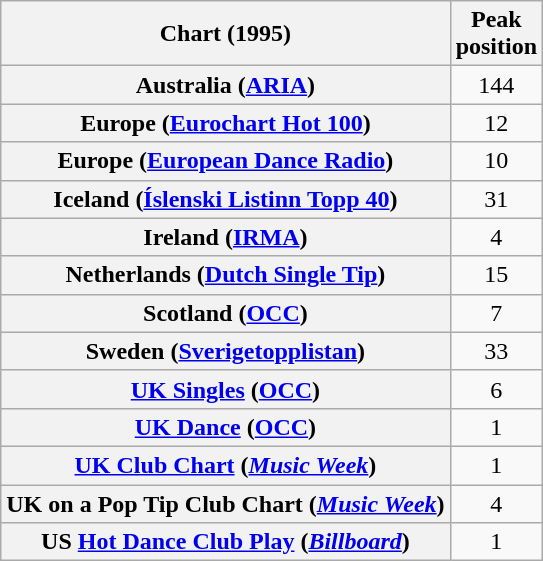<table class="wikitable sortable plainrowheaders" style="text-align:center">
<tr>
<th scope="col">Chart (1995)</th>
<th scope="col">Peak<br>position</th>
</tr>
<tr>
<th scope="row">Australia (<a href='#'>ARIA</a>)</th>
<td>144</td>
</tr>
<tr>
<th scope="row">Europe (<a href='#'>Eurochart Hot 100</a>)</th>
<td>12</td>
</tr>
<tr>
<th scope="row">Europe (<a href='#'>European Dance Radio</a>)</th>
<td>10</td>
</tr>
<tr>
<th scope="row">Iceland (<a href='#'>Íslenski Listinn Topp 40</a>)</th>
<td>31</td>
</tr>
<tr>
<th scope="row">Ireland (<a href='#'>IRMA</a>)</th>
<td>4</td>
</tr>
<tr>
<th scope="row">Netherlands (<a href='#'>Dutch Single Tip</a>)</th>
<td>15</td>
</tr>
<tr>
<th scope="row">Scotland (<a href='#'>OCC</a>)</th>
<td>7</td>
</tr>
<tr>
<th scope="row">Sweden (<a href='#'>Sverigetopplistan</a>)</th>
<td>33</td>
</tr>
<tr>
<th scope="row"><a href='#'>UK Singles</a> (<a href='#'>OCC</a>)</th>
<td>6</td>
</tr>
<tr>
<th scope="row"><a href='#'>UK Dance</a> (<a href='#'>OCC</a>)</th>
<td>1</td>
</tr>
<tr>
<th scope="row"><a href='#'>UK Club Chart</a> (<em><a href='#'>Music Week</a></em>)</th>
<td>1</td>
</tr>
<tr>
<th scope="row">UK on a Pop Tip Club Chart (<em><a href='#'>Music Week</a></em>)</th>
<td>4</td>
</tr>
<tr>
<th scope="row">US <a href='#'>Hot Dance Club Play</a> (<em><a href='#'>Billboard</a></em>)</th>
<td>1</td>
</tr>
</table>
